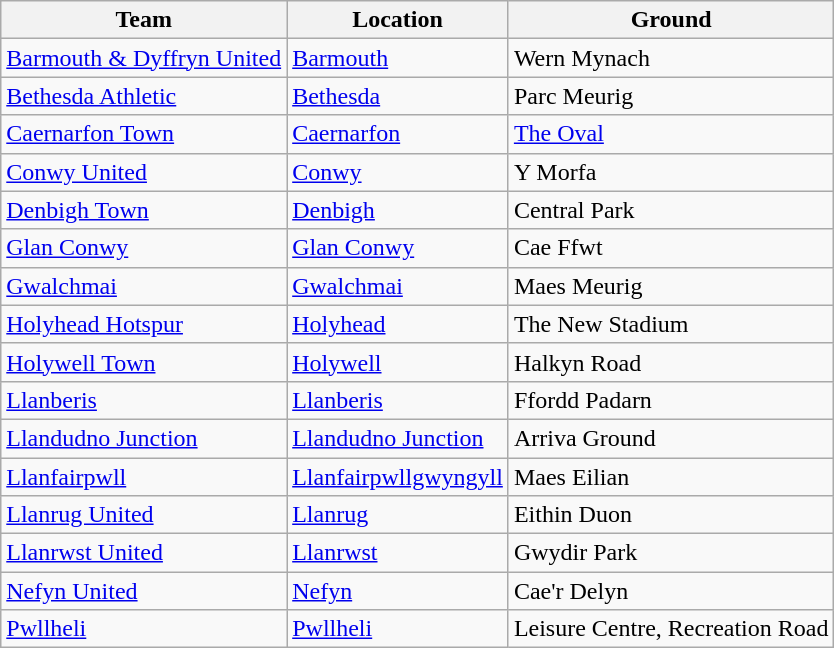<table class="wikitable sortable">
<tr>
<th>Team</th>
<th>Location</th>
<th>Ground</th>
</tr>
<tr>
<td><a href='#'>Barmouth & Dyffryn United</a></td>
<td><a href='#'>Barmouth</a></td>
<td>Wern Mynach</td>
</tr>
<tr>
<td><a href='#'>Bethesda Athletic</a></td>
<td><a href='#'>Bethesda</a></td>
<td>Parc Meurig</td>
</tr>
<tr>
<td><a href='#'>Caernarfon Town</a></td>
<td><a href='#'>Caernarfon</a></td>
<td><a href='#'>The Oval</a></td>
</tr>
<tr>
<td><a href='#'>Conwy United</a></td>
<td><a href='#'>Conwy</a></td>
<td>Y Morfa</td>
</tr>
<tr>
<td><a href='#'>Denbigh Town</a></td>
<td><a href='#'>Denbigh</a></td>
<td>Central Park</td>
</tr>
<tr>
<td><a href='#'>Glan Conwy</a></td>
<td><a href='#'>Glan Conwy</a></td>
<td>Cae Ffwt</td>
</tr>
<tr>
<td><a href='#'>Gwalchmai</a></td>
<td><a href='#'>Gwalchmai</a></td>
<td>Maes Meurig</td>
</tr>
<tr>
<td><a href='#'>Holyhead Hotspur</a></td>
<td><a href='#'>Holyhead</a></td>
<td>The New Stadium</td>
</tr>
<tr>
<td><a href='#'>Holywell Town</a></td>
<td><a href='#'>Holywell</a></td>
<td>Halkyn Road</td>
</tr>
<tr>
<td><a href='#'>Llanberis</a></td>
<td><a href='#'>Llanberis</a></td>
<td>Ffordd Padarn</td>
</tr>
<tr>
<td><a href='#'>Llandudno Junction</a></td>
<td><a href='#'>Llandudno Junction</a></td>
<td>Arriva Ground</td>
</tr>
<tr>
<td><a href='#'>Llanfairpwll</a></td>
<td><a href='#'>Llanfairpwllgwyngyll</a></td>
<td>Maes Eilian</td>
</tr>
<tr>
<td><a href='#'>Llanrug United</a></td>
<td><a href='#'>Llanrug</a></td>
<td>Eithin Duon</td>
</tr>
<tr>
<td><a href='#'>Llanrwst United</a></td>
<td><a href='#'>Llanrwst</a></td>
<td>Gwydir Park</td>
</tr>
<tr>
<td><a href='#'>Nefyn United</a></td>
<td><a href='#'>Nefyn</a></td>
<td>Cae'r Delyn</td>
</tr>
<tr>
<td><a href='#'>Pwllheli</a></td>
<td><a href='#'>Pwllheli</a></td>
<td>Leisure Centre, Recreation Road</td>
</tr>
</table>
